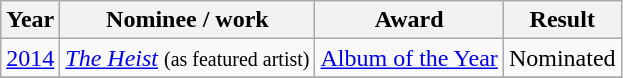<table class="wikitable">
<tr>
<th><strong>Year</strong></th>
<th><strong>Nominee / work</strong></th>
<th><strong>Award</strong></th>
<th><strong>Result</strong></th>
</tr>
<tr>
<td><a href='#'>2014</a></td>
<td><em><a href='#'>The Heist</a></em> <small>(as featured artist)</small></td>
<td><a href='#'>Album of the Year</a></td>
<td>Nominated</td>
</tr>
<tr>
</tr>
</table>
